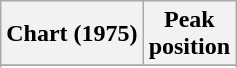<table class="wikitable sortable plainrowheaders" style="text-align:center">
<tr>
<th>Chart (1975)</th>
<th>Peak<br>position</th>
</tr>
<tr>
</tr>
<tr>
</tr>
</table>
